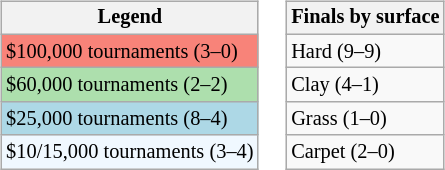<table>
<tr valign=top>
<td><br><table class=wikitable style="font-size:85%">
<tr>
<th>Legend</th>
</tr>
<tr style="background:#f88379;">
<td>$100,000 tournaments (3–0)</td>
</tr>
<tr style="background:#addfad;">
<td>$60,000 tournaments (2–2)</td>
</tr>
<tr style="background:lightblue;">
<td>$25,000 tournaments (8–4)</td>
</tr>
<tr style="background:#f0f8ff;">
<td>$10/15,000 tournaments (3–4)</td>
</tr>
</table>
</td>
<td><br><table class=wikitable style="font-size:85%">
<tr>
<th>Finals by surface</th>
</tr>
<tr>
<td>Hard (9–9)</td>
</tr>
<tr>
<td>Clay (4–1)</td>
</tr>
<tr>
<td>Grass (1–0)</td>
</tr>
<tr>
<td>Carpet (2–0)</td>
</tr>
</table>
</td>
</tr>
</table>
